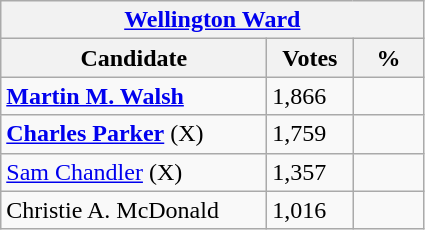<table class="wikitable">
<tr>
<th colspan="3"><a href='#'>Wellington Ward</a></th>
</tr>
<tr>
<th style="width: 170px">Candidate</th>
<th style="width: 50px">Votes</th>
<th style="width: 40px">%</th>
</tr>
<tr>
<td><strong><a href='#'>Martin M. Walsh</a></strong></td>
<td>1,866</td>
<td></td>
</tr>
<tr>
<td><strong><a href='#'>Charles Parker</a></strong> (X)</td>
<td>1,759</td>
<td></td>
</tr>
<tr>
<td><a href='#'>Sam Chandler</a> (X)</td>
<td>1,357</td>
<td></td>
</tr>
<tr>
<td>Christie A. McDonald</td>
<td>1,016</td>
</tr>
</table>
